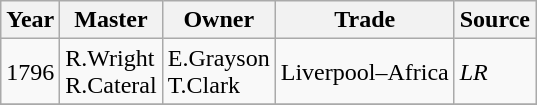<table class=" wikitable">
<tr>
<th>Year</th>
<th>Master</th>
<th>Owner</th>
<th>Trade</th>
<th>Source</th>
</tr>
<tr>
<td>1796</td>
<td>R.Wright<br>R.Cateral</td>
<td>E.Grayson<br>T.Clark</td>
<td>Liverpool–Africa</td>
<td><em>LR</em></td>
</tr>
<tr>
</tr>
</table>
